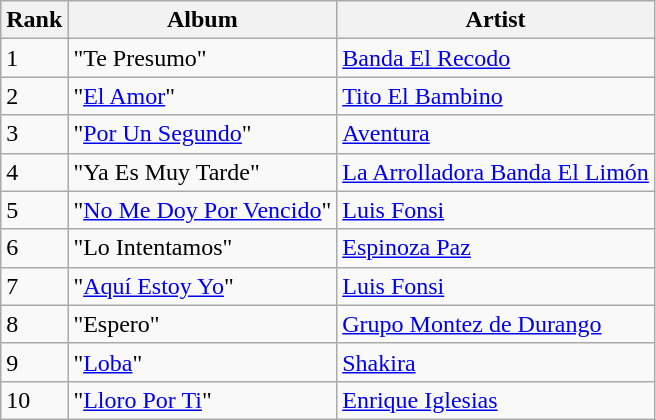<table class="wikitable sortable">
<tr>
<th>Rank</th>
<th>Album</th>
<th>Artist</th>
</tr>
<tr>
<td>1</td>
<td>"Te Presumo"</td>
<td><a href='#'>Banda El Recodo</a></td>
</tr>
<tr>
<td>2</td>
<td>"<a href='#'>El Amor</a>"</td>
<td><a href='#'>Tito El Bambino</a></td>
</tr>
<tr>
<td>3</td>
<td>"<a href='#'>Por Un Segundo</a>"</td>
<td><a href='#'>Aventura</a></td>
</tr>
<tr>
<td>4</td>
<td>"Ya Es Muy Tarde"</td>
<td><a href='#'>La Arrolladora Banda El Limón</a></td>
</tr>
<tr>
<td>5</td>
<td>"<a href='#'>No Me Doy Por Vencido</a>"</td>
<td><a href='#'>Luis Fonsi</a></td>
</tr>
<tr>
<td>6</td>
<td>"Lo Intentamos"</td>
<td><a href='#'>Espinoza Paz</a></td>
</tr>
<tr>
<td>7</td>
<td>"<a href='#'>Aquí Estoy Yo</a>"</td>
<td><a href='#'>Luis Fonsi</a></td>
</tr>
<tr>
<td>8</td>
<td>"Espero"</td>
<td><a href='#'>Grupo Montez de Durango</a></td>
</tr>
<tr>
<td>9</td>
<td>"<a href='#'>Loba</a>"</td>
<td><a href='#'>Shakira</a></td>
</tr>
<tr>
<td>10</td>
<td>"<a href='#'>Lloro Por Ti</a>"</td>
<td><a href='#'>Enrique Iglesias</a></td>
</tr>
</table>
